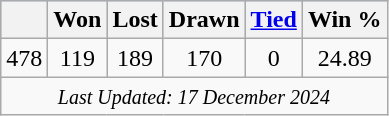<table class="wikitable"  style="text-align:center">
<tr style="background:#9cf;">
<th scope="col"></th>
<th scope="col">Won</th>
<th scope="col">Lost</th>
<th scope="col">Drawn</th>
<th scope="col"><a href='#'>Tied</a></th>
<th scope="col">Win %</th>
</tr>
<tr>
<td>478</td>
<td>119</td>
<td>189</td>
<td>170</td>
<td>0</td>
<td>24.89</td>
</tr>
<tr>
<td colspan=6><small><em>Last Updated: 17 December 2024</em></small></td>
</tr>
</table>
